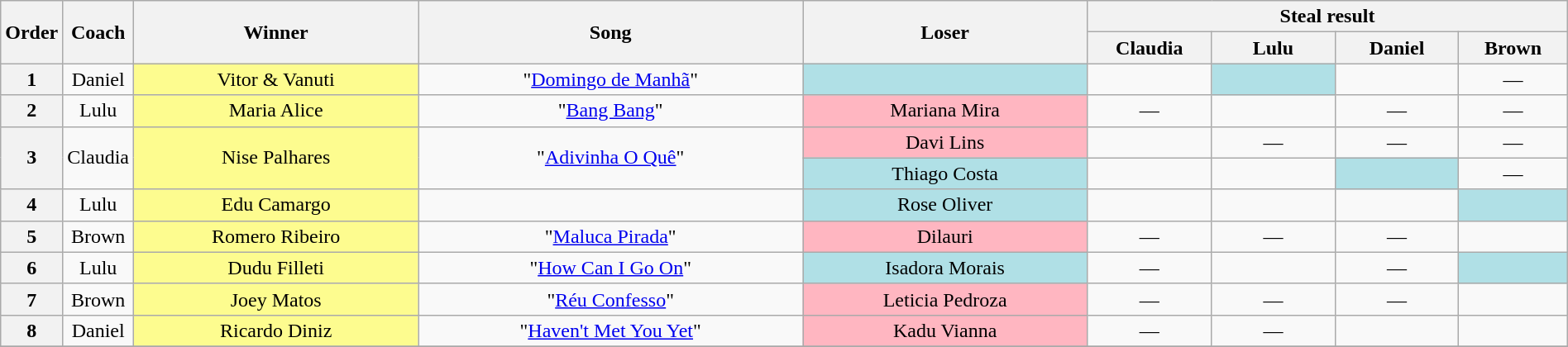<table class="wikitable" style="text-align:center; width:100%;">
<tr>
<th rowspan=2 width="03.5%">Order</th>
<th rowspan=2 width="03.5%">Coach</th>
<th rowspan=2 width="18.5%">Winner</th>
<th rowspan=2 width="25.0%">Song</th>
<th rowspan=2 width="18.5%">Loser</th>
<th colspan=4 width="32.0%">Steal result</th>
</tr>
<tr>
<th width="8.0%">Claudia</th>
<th width="8.0%">Lulu</th>
<th width="8.0%">Daniel</th>
<th width="8.0%">Brown</th>
</tr>
<tr>
<th>1</th>
<td>Daniel</td>
<td bgcolor="FDFC8F">Vitor & Vanuti</td>
<td>"<a href='#'>Domingo de Manhã</a>"</td>
<td bgcolor="B0E0E6"></td>
<td><strong></strong></td>
<td bgcolor="B0E0E6"><strong></strong></td>
<td></td>
<td>—</td>
</tr>
<tr>
<th>2</th>
<td>Lulu</td>
<td bgcolor="FDFC8F">Maria Alice</td>
<td>"<a href='#'>Bang Bang</a>"</td>
<td bgcolor="FFB6C1">Mariana Mira</td>
<td>—</td>
<td></td>
<td>—</td>
<td>—</td>
</tr>
<tr>
<th rowspan=2>3</th>
<td rowspan=2>Claudia</td>
<td rowspan=2 bgcolor="FDFC8F">Nise Palhares</td>
<td rowspan=2>"<a href='#'>Adivinha O Quê</a>"</td>
<td bgcolor="FFB6C1">Davi Lins</td>
<td></td>
<td>—</td>
<td>—</td>
<td>—</td>
</tr>
<tr>
<td bgcolor="B0E0E6">Thiago Costa</td>
<td></td>
<td><strong></strong></td>
<td bgcolor="B0E0E6"><strong></strong></td>
<td>—</td>
</tr>
<tr>
<th>4</th>
<td>Lulu</td>
<td bgcolor="FDFC8F">Edu Camargo</td>
<td></td>
<td bgcolor="B0E0E6">Rose Oliver</td>
<td><strong></strong></td>
<td></td>
<td><strong></strong></td>
<td bgcolor="B0E0E6"><strong></strong></td>
</tr>
<tr>
<th>5</th>
<td>Brown</td>
<td bgcolor="FDFC8F">Romero Ribeiro</td>
<td>"<a href='#'>Maluca Pirada</a>"</td>
<td bgcolor="FFB6C1">Dilauri</td>
<td>—</td>
<td>—</td>
<td>—</td>
<td></td>
</tr>
<tr>
<th>6</th>
<td>Lulu</td>
<td bgcolor="FDFC8F">Dudu Filleti</td>
<td>"<a href='#'>How Can I Go On</a>"</td>
<td bgcolor="B0E0E6">Isadora Morais</td>
<td>—</td>
<td></td>
<td>—</td>
<td bgcolor="B0E0E6"><strong></strong></td>
</tr>
<tr>
<th>7</th>
<td>Brown</td>
<td bgcolor="FDFC8F">Joey Matos</td>
<td>"<a href='#'>Réu Confesso</a>"</td>
<td bgcolor="FFB6C1">Leticia Pedroza</td>
<td>—</td>
<td>—</td>
<td>—</td>
<td></td>
</tr>
<tr>
<th>8</th>
<td>Daniel</td>
<td bgcolor="FDFC8F">Ricardo Diniz</td>
<td>"<a href='#'>Haven't Met You Yet</a>"</td>
<td bgcolor="FFB6C1">Kadu Vianna</td>
<td>—</td>
<td>—</td>
<td></td>
<td></td>
</tr>
<tr>
</tr>
</table>
